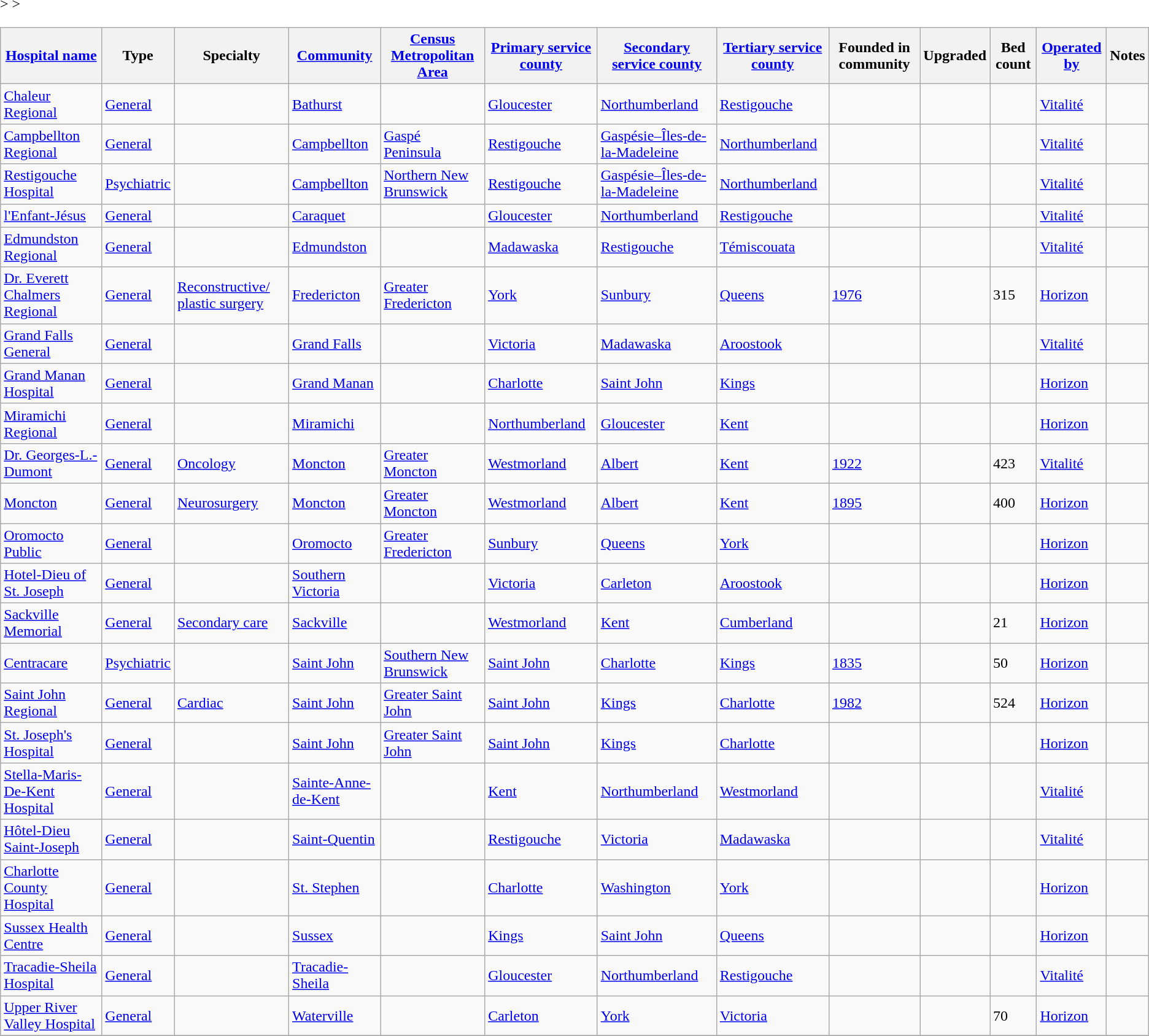<table class="wikitable sortable" align="left"<onlyinclude>>
<tr>
<th><a href='#'>Hospital name</a></th>
<th>Type</th>
<th>Specialty</th>
<th><a href='#'>Community</a></th>
<th><a href='#'>Census Metropolitan Area</a></th>
<th><a href='#'>Primary service county</a></th>
<th><a href='#'>Secondary service county</a></th>
<th><a href='#'>Tertiary service county</a></th>
<th>Founded in community</th>
<th>Upgraded</th>
<th>Bed count</th>
<th><a href='#'>Operated by</a></th>
<th>Notes</th>
</tr>
<tr>
<td><a href='#'>Chaleur Regional</a></td>
<td><a href='#'>General</a></td>
<td></td>
<td><a href='#'>Bathurst</a></td>
<td></td>
<td><a href='#'>Gloucester</a></td>
<td><a href='#'>Northumberland</a></td>
<td><a href='#'>Restigouche</a></td>
<td></td>
<td></td>
<td></td>
<td><a href='#'>Vitalité</a></td>
<td></td>
</tr>
<tr>
<td><a href='#'>Campbellton Regional</a></td>
<td><a href='#'>General</a></td>
<td></td>
<td><a href='#'>Campbellton</a></td>
<td><a href='#'>Gaspé Peninsula</a></td>
<td><a href='#'>Restigouche</a></td>
<td><a href='#'>Gaspésie–Îles-de-la-Madeleine</a></td>
<td><a href='#'>Northumberland</a></td>
<td></td>
<td></td>
<td></td>
<td><a href='#'>Vitalité</a></td>
<td></td>
</tr>
<tr>
<td><a href='#'>Restigouche Hospital</a></td>
<td><a href='#'>Psychiatric</a></td>
<td></td>
<td><a href='#'>Campbellton</a></td>
<td><a href='#'>Northern New Brunswick</a></td>
<td><a href='#'>Restigouche</a></td>
<td><a href='#'>Gaspésie–Îles-de-la-Madeleine</a></td>
<td><a href='#'>Northumberland</a></td>
<td></td>
<td></td>
<td></td>
<td><a href='#'>Vitalité</a></td>
<td></td>
</tr>
<tr>
<td><a href='#'>l'Enfant-Jésus</a></td>
<td><a href='#'>General</a></td>
<td></td>
<td><a href='#'>Caraquet</a></td>
<td></td>
<td><a href='#'>Gloucester</a></td>
<td><a href='#'>Northumberland</a></td>
<td><a href='#'>Restigouche</a></td>
<td></td>
<td></td>
<td></td>
<td><a href='#'>Vitalité</a></td>
<td></td>
</tr>
<tr>
<td><a href='#'>Edmundston Regional</a></td>
<td><a href='#'>General</a></td>
<td></td>
<td><a href='#'>Edmundston</a></td>
<td></td>
<td><a href='#'>Madawaska</a></td>
<td><a href='#'>Restigouche</a></td>
<td><a href='#'>Témiscouata</a></td>
<td></td>
<td></td>
<td></td>
<td><a href='#'>Vitalité</a></td>
<td></td>
</tr>
<tr>
<td><a href='#'>Dr. Everett Chalmers Regional</a></td>
<td><a href='#'>General</a></td>
<td><a href='#'>Reconstructive/ plastic surgery</a></td>
<td><a href='#'>Fredericton</a></td>
<td><a href='#'>Greater Fredericton</a></td>
<td><a href='#'>York</a></td>
<td><a href='#'>Sunbury</a></td>
<td><a href='#'>Queens</a></td>
<td><a href='#'>1976</a></td>
<td></td>
<td>315</td>
<td><a href='#'>Horizon</a></td>
<td></td>
</tr>
<tr>
<td><a href='#'>Grand Falls General</a></td>
<td><a href='#'>General</a></td>
<td></td>
<td><a href='#'>Grand Falls</a></td>
<td></td>
<td><a href='#'>Victoria</a></td>
<td><a href='#'>Madawaska</a></td>
<td><a href='#'>Aroostook</a></td>
<td></td>
<td></td>
<td></td>
<td><a href='#'>Vitalité</a></td>
<td></td>
</tr>
<tr>
<td><a href='#'>Grand Manan Hospital</a></td>
<td><a href='#'>General</a></td>
<td></td>
<td><a href='#'>Grand Manan</a></td>
<td></td>
<td><a href='#'>Charlotte</a></td>
<td><a href='#'>Saint John</a></td>
<td><a href='#'>Kings</a></td>
<td></td>
<td></td>
<td></td>
<td><a href='#'>Horizon</a></td>
<td></td>
</tr>
<tr>
<td><a href='#'>Miramichi Regional</a></td>
<td><a href='#'>General</a></td>
<td></td>
<td><a href='#'>Miramichi</a></td>
<td></td>
<td><a href='#'>Northumberland</a></td>
<td><a href='#'>Gloucester</a></td>
<td><a href='#'>Kent</a></td>
<td></td>
<td></td>
<td></td>
<td><a href='#'>Horizon</a></td>
<td></td>
</tr>
<tr>
<td><a href='#'>Dr. Georges-L.-Dumont</a></td>
<td><a href='#'>General</a></td>
<td><a href='#'>Oncology</a></td>
<td><a href='#'>Moncton</a></td>
<td><a href='#'>Greater Moncton</a></td>
<td><a href='#'>Westmorland</a></td>
<td><a href='#'>Albert</a></td>
<td><a href='#'>Kent</a></td>
<td><a href='#'>1922</a></td>
<td></td>
<td>423</td>
<td><a href='#'>Vitalité</a></td>
<td></td>
</tr>
<tr>
<td><a href='#'>Moncton</a></td>
<td><a href='#'>General</a></td>
<td><a href='#'>Neurosurgery</a></td>
<td><a href='#'>Moncton</a></td>
<td><a href='#'>Greater Moncton</a></td>
<td><a href='#'>Westmorland</a></td>
<td><a href='#'>Albert</a></td>
<td><a href='#'>Kent</a></td>
<td><a href='#'>1895</a></td>
<td></td>
<td>400</td>
<td><a href='#'>Horizon</a></td>
<td></td>
</tr>
<tr>
<td><a href='#'>Oromocto Public</a></td>
<td><a href='#'>General</a></td>
<td></td>
<td><a href='#'>Oromocto</a></td>
<td><a href='#'>Greater Fredericton</a></td>
<td><a href='#'>Sunbury</a></td>
<td><a href='#'>Queens</a></td>
<td><a href='#'>York</a></td>
<td></td>
<td></td>
<td></td>
<td><a href='#'>Horizon</a></td>
<td></td>
</tr>
<tr>
<td><a href='#'>Hotel-Dieu of St. Joseph</a></td>
<td><a href='#'>General</a></td>
<td></td>
<td><a href='#'>Southern Victoria</a></td>
<td></td>
<td><a href='#'>Victoria</a></td>
<td><a href='#'>Carleton</a></td>
<td><a href='#'>Aroostook</a></td>
<td></td>
<td></td>
<td></td>
<td><a href='#'>Horizon</a></td>
<td></td>
</tr>
<tr>
<td><a href='#'>Sackville Memorial</a></td>
<td><a href='#'>General</a></td>
<td><a href='#'>Secondary care</a></td>
<td><a href='#'>Sackville</a></td>
<td></td>
<td><a href='#'>Westmorland</a></td>
<td><a href='#'>Kent</a></td>
<td><a href='#'>Cumberland</a></td>
<td></td>
<td></td>
<td>21</td>
<td><a href='#'>Horizon</a></td>
<td></td>
</tr>
<tr>
<td><a href='#'>Centracare</a></td>
<td><a href='#'>Psychiatric</a></td>
<td></td>
<td><a href='#'>Saint John</a></td>
<td><a href='#'>Southern New Brunswick</a></td>
<td><a href='#'>Saint John</a></td>
<td><a href='#'>Charlotte</a></td>
<td><a href='#'>Kings</a></td>
<td><a href='#'>1835</a></td>
<td></td>
<td>50</td>
<td><a href='#'>Horizon</a></td>
<td></td>
</tr>
<tr>
<td><a href='#'>Saint John Regional</a></td>
<td><a href='#'>General</a></td>
<td><a href='#'>Cardiac</a></td>
<td><a href='#'>Saint John</a></td>
<td><a href='#'>Greater Saint John</a></td>
<td><a href='#'>Saint John</a></td>
<td><a href='#'>Kings</a></td>
<td><a href='#'>Charlotte</a></td>
<td><a href='#'>1982</a></td>
<td></td>
<td>524</td>
<td><a href='#'>Horizon</a></td>
<td></td>
</tr>
<tr>
<td><a href='#'>St. Joseph's Hospital</a></td>
<td><a href='#'>General</a></td>
<td></td>
<td><a href='#'>Saint John</a></td>
<td><a href='#'>Greater Saint John</a></td>
<td><a href='#'>Saint John</a></td>
<td><a href='#'>Kings</a></td>
<td><a href='#'>Charlotte</a></td>
<td></td>
<td></td>
<td></td>
<td><a href='#'>Horizon</a></td>
<td></td>
</tr>
<tr>
<td><a href='#'>Stella-Maris-De-Kent Hospital</a></td>
<td><a href='#'>General</a></td>
<td></td>
<td><a href='#'>Sainte-Anne-de-Kent</a></td>
<td></td>
<td><a href='#'>Kent</a></td>
<td><a href='#'>Northumberland</a></td>
<td><a href='#'>Westmorland</a></td>
<td></td>
<td></td>
<td></td>
<td><a href='#'>Vitalité</a></td>
<td></td>
</tr>
<tr>
<td><a href='#'>Hôtel-Dieu Saint-Joseph</a></td>
<td><a href='#'>General</a></td>
<td></td>
<td><a href='#'>Saint-Quentin</a></td>
<td></td>
<td><a href='#'>Restigouche</a></td>
<td><a href='#'>Victoria</a></td>
<td><a href='#'>Madawaska</a></td>
<td></td>
<td></td>
<td></td>
<td><a href='#'>Vitalité</a></td>
<td></td>
</tr>
<tr>
<td><a href='#'>Charlotte County Hospital</a></td>
<td><a href='#'>General</a></td>
<td></td>
<td><a href='#'>St. Stephen</a></td>
<td></td>
<td><a href='#'>Charlotte</a></td>
<td><a href='#'>Washington</a></td>
<td><a href='#'>York</a></td>
<td></td>
<td></td>
<td></td>
<td><a href='#'>Horizon</a></td>
<td></td>
</tr>
<tr>
<td><a href='#'>Sussex Health Centre</a></td>
<td><a href='#'>General</a></td>
<td></td>
<td><a href='#'>Sussex</a></td>
<td></td>
<td><a href='#'>Kings</a></td>
<td><a href='#'>Saint John</a></td>
<td><a href='#'>Queens</a></td>
<td></td>
<td></td>
<td></td>
<td><a href='#'>Horizon</a></td>
<td></td>
</tr>
<tr>
<td><a href='#'>Tracadie-Sheila Hospital</a></td>
<td><a href='#'>General</a></td>
<td></td>
<td><a href='#'>Tracadie-Sheila</a></td>
<td></td>
<td><a href='#'>Gloucester</a></td>
<td><a href='#'>Northumberland</a></td>
<td><a href='#'>Restigouche</a></td>
<td></td>
<td></td>
<td></td>
<td><a href='#'>Vitalité</a></td>
<td></td>
</tr>
<tr>
<td><a href='#'>Upper River Valley Hospital</a></td>
<td><a href='#'>General</a></td>
<td></td>
<td><a href='#'>Waterville</a></td>
<td></td>
<td><a href='#'>Carleton</a></td>
<td><a href='#'>York</a></td>
<td><a href='#'>Victoria</a></td>
<td></td>
<td></td>
<td>70</td>
<td><a href='#'>Horizon</a></td>
<td></td>
</tr>
<tr </onlyinclude>>
</tr>
</table>
